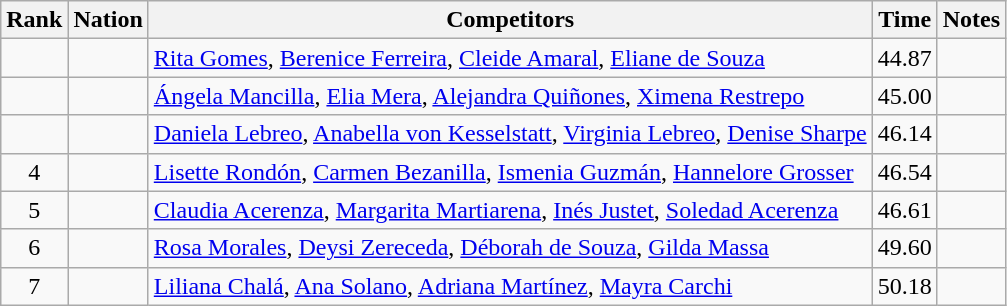<table class="wikitable sortable" style="text-align:center">
<tr>
<th>Rank</th>
<th>Nation</th>
<th>Competitors</th>
<th>Time</th>
<th>Notes</th>
</tr>
<tr>
<td></td>
<td align=left></td>
<td align=left><a href='#'>Rita Gomes</a>, <a href='#'>Berenice Ferreira</a>, <a href='#'>Cleide Amaral</a>, <a href='#'>Eliane de Souza</a></td>
<td>44.87</td>
<td></td>
</tr>
<tr>
<td></td>
<td align=left></td>
<td align=left><a href='#'>Ángela Mancilla</a>, <a href='#'>Elia Mera</a>, <a href='#'>Alejandra Quiñones</a>, <a href='#'>Ximena Restrepo</a></td>
<td>45.00</td>
<td></td>
</tr>
<tr>
<td></td>
<td align=left></td>
<td align=left><a href='#'>Daniela Lebreo</a>, <a href='#'>Anabella von Kesselstatt</a>, <a href='#'>Virginia Lebreo</a>, <a href='#'>Denise Sharpe</a></td>
<td>46.14</td>
<td></td>
</tr>
<tr>
<td>4</td>
<td align=left></td>
<td align=left><a href='#'>Lisette Rondón</a>, <a href='#'>Carmen Bezanilla</a>, <a href='#'>Ismenia Guzmán</a>, <a href='#'>Hannelore Grosser</a></td>
<td>46.54</td>
<td></td>
</tr>
<tr>
<td>5</td>
<td align=left></td>
<td align=left><a href='#'>Claudia Acerenza</a>, <a href='#'>Margarita Martiarena</a>, <a href='#'>Inés Justet</a>, <a href='#'>Soledad Acerenza</a></td>
<td>46.61</td>
<td></td>
</tr>
<tr>
<td>6</td>
<td align=left></td>
<td align=left><a href='#'>Rosa Morales</a>, <a href='#'>Deysi Zereceda</a>, <a href='#'>Déborah de Souza</a>, <a href='#'>Gilda Massa</a></td>
<td>49.60</td>
<td></td>
</tr>
<tr>
<td>7</td>
<td align=left></td>
<td align=left><a href='#'>Liliana Chalá</a>, <a href='#'>Ana Solano</a>, <a href='#'>Adriana Martínez</a>, <a href='#'>Mayra Carchi</a></td>
<td>50.18</td>
<td></td>
</tr>
</table>
